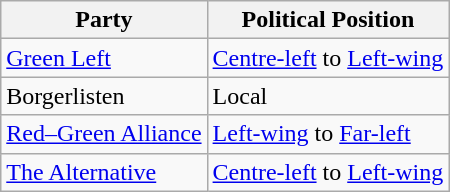<table class="wikitable mw-collapsible mw-collapsed">
<tr>
<th>Party</th>
<th>Political Position</th>
</tr>
<tr>
<td><a href='#'>Green Left</a></td>
<td><a href='#'>Centre-left</a> to <a href='#'>Left-wing</a></td>
</tr>
<tr>
<td>Borgerlisten</td>
<td>Local</td>
</tr>
<tr>
<td><a href='#'>Red–Green Alliance</a></td>
<td><a href='#'>Left-wing</a> to <a href='#'>Far-left</a></td>
</tr>
<tr>
<td><a href='#'>The Alternative</a></td>
<td><a href='#'>Centre-left</a> to <a href='#'>Left-wing</a></td>
</tr>
</table>
